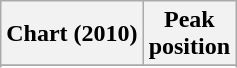<table class="wikitable sortable plainrowheaders">
<tr>
<th scope="col">Chart (2010)</th>
<th scope="col">Peak<br>position</th>
</tr>
<tr>
</tr>
<tr>
</tr>
</table>
